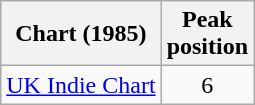<table class="wikitable sortable">
<tr>
<th scope="col">Chart (1985)</th>
<th scope="col">Peak<br>position</th>
</tr>
<tr>
<td><a href='#'>UK Indie Chart</a></td>
<td style="text-align:center;">6</td>
</tr>
</table>
